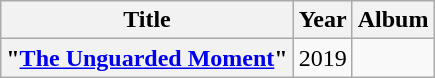<table class="wikitable plainrowheaders" style="text-align:center;">
<tr>
<th>Title</th>
<th>Year</th>
<th>Album</th>
</tr>
<tr>
<th scope="row">"<a href='#'>The Unguarded Moment</a>"<br></th>
<td>2019</td>
<td></td>
</tr>
</table>
